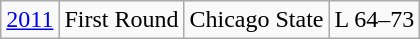<table class="wikitable">
<tr align="center">
<td><a href='#'>2011</a></td>
<td>First Round</td>
<td>Chicago State</td>
<td>L 64–73</td>
</tr>
</table>
